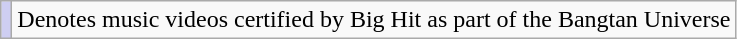<table class="wikitable">
<tr>
<td style="background-color:#CECEF2"></td>
<td>Denotes music videos certified by Big Hit as part of the Bangtan Universe</td>
</tr>
</table>
